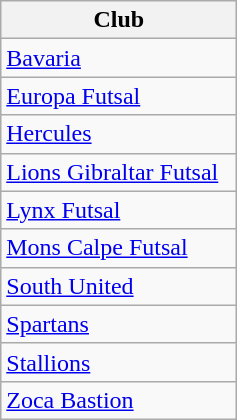<table class="wikitable">
<tr>
<th width="150px">Club</th>
</tr>
<tr>
<td><a href='#'>Bavaria</a></td>
</tr>
<tr>
<td><a href='#'>Europa Futsal</a></td>
</tr>
<tr>
<td><a href='#'>Hercules</a></td>
</tr>
<tr>
<td><a href='#'>Lions Gibraltar Futsal</a></td>
</tr>
<tr>
<td><a href='#'>Lynx Futsal</a></td>
</tr>
<tr>
<td><a href='#'>Mons Calpe Futsal</a></td>
</tr>
<tr>
<td><a href='#'>South United</a></td>
</tr>
<tr>
<td><a href='#'>Spartans</a></td>
</tr>
<tr>
<td><a href='#'>Stallions</a></td>
</tr>
<tr>
<td><a href='#'>Zoca Bastion</a></td>
</tr>
</table>
